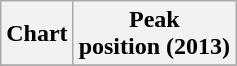<table class="wikitable sortable plainrowheaders">
<tr>
<th>Chart</th>
<th>Peak<br>position (2013)</th>
</tr>
<tr>
</tr>
</table>
